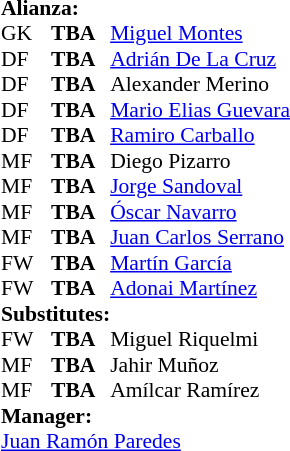<table style="font-size: 90%" cellspacing="0" cellpadding="0" align=right>
<tr>
<td colspan="4"><strong>Alianza:</strong></td>
</tr>
<tr>
<th width="25"></th>
<th width="25"></th>
</tr>
<tr>
<td>GK</td>
<td><strong>TBA</strong></td>
<td> <a href='#'>Miguel Montes</a> </td>
</tr>
<tr>
<td>DF</td>
<td><strong>TBA</strong></td>
<td> <a href='#'>Adrián De La Cruz</a> </td>
</tr>
<tr>
<td>DF</td>
<td><strong>TBA</strong></td>
<td> Alexander Merino </td>
</tr>
<tr>
<td>DF</td>
<td><strong>TBA</strong></td>
<td> <a href='#'>Mario Elias Guevara</a></td>
</tr>
<tr>
<td>DF</td>
<td><strong>TBA</strong></td>
<td> <a href='#'>Ramiro Carballo</a>  </td>
</tr>
<tr>
<td>MF</td>
<td><strong>TBA</strong></td>
<td> Diego Pizarro</td>
<td></td>
</tr>
<tr>
<td>MF</td>
<td><strong>TBA</strong></td>
<td> <a href='#'>Jorge Sandoval</a></td>
</tr>
<tr>
<td>MF</td>
<td><strong>TBA</strong></td>
<td> <a href='#'>Óscar Navarro</a></td>
</tr>
<tr>
<td>MF</td>
<td><strong>TBA</strong></td>
<td> <a href='#'>Juan Carlos Serrano</a></td>
<td></td>
</tr>
<tr>
<td>FW</td>
<td><strong>TBA</strong></td>
<td> <a href='#'>Martín García</a></td>
<td></td>
</tr>
<tr>
<td>FW</td>
<td><strong>TBA</strong></td>
<td> <a href='#'>Adonai Martínez</a></td>
</tr>
<tr>
<td colspan=2><strong>Substitutes:</strong></td>
</tr>
<tr>
<td>FW</td>
<td><strong>TBA</strong></td>
<td> Miguel Riquelmi</td>
<td></td>
</tr>
<tr>
<td>MF</td>
<td><strong>TBA</strong></td>
<td> Jahir Muñoz</td>
<td></td>
</tr>
<tr>
<td>MF</td>
<td><strong>TBA</strong></td>
<td> Amílcar Ramírez</td>
<td></td>
</tr>
<tr>
<td colspan=3><strong>Manager:</strong></td>
</tr>
<tr>
<td colspan=4> <a href='#'>Juan Ramón Paredes</a></td>
</tr>
</table>
